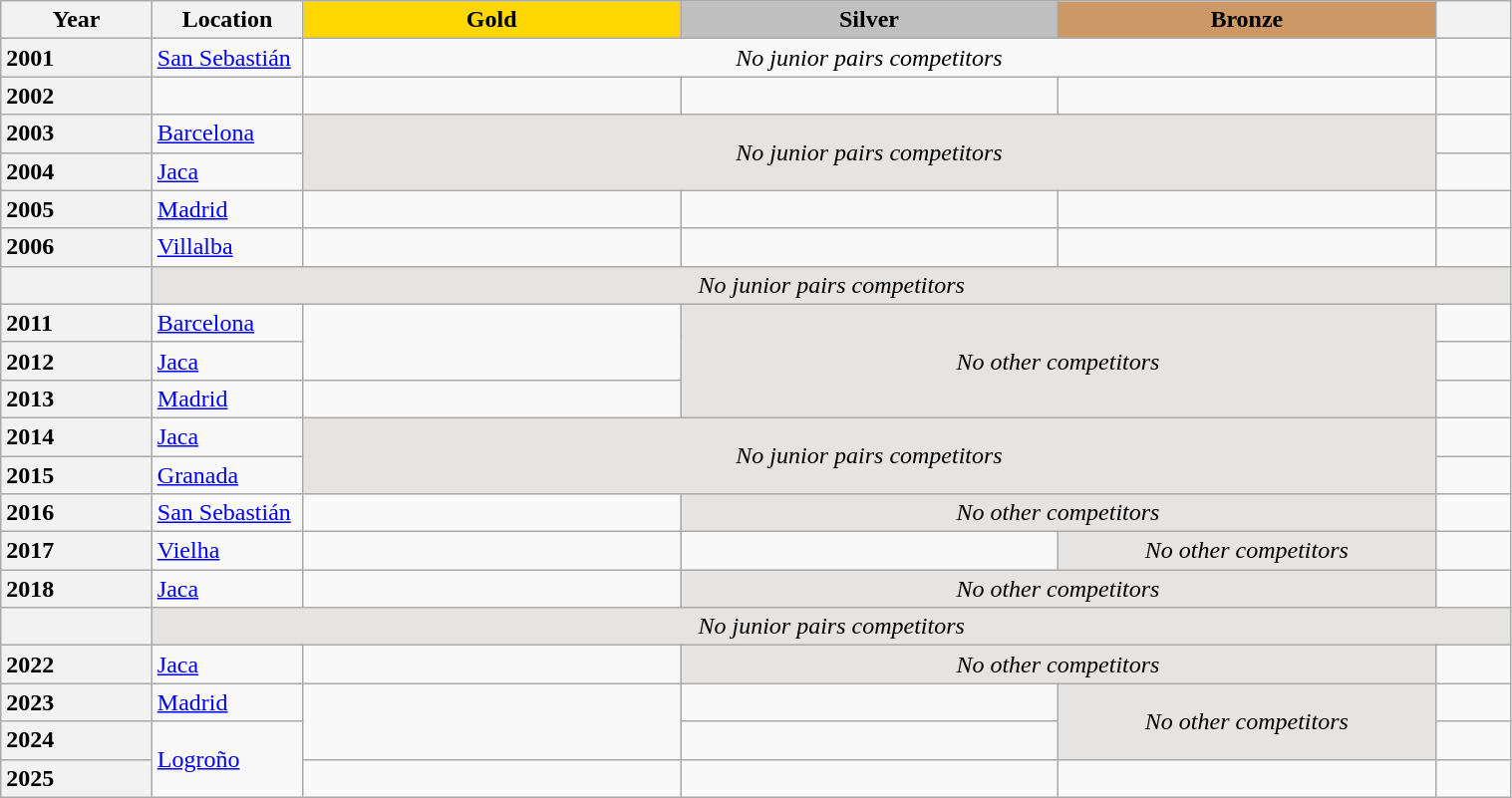<table class="wikitable unsortable" style="text-align:left; width:80%">
<tr>
<th scope="col" style="text-align:center; width:10%">Year</th>
<th scope="col" style="text-align:center; width:10%">Location</th>
<td scope="col" style="text-align:center; width:25%; background:gold"><strong>Gold</strong></td>
<td scope="col" style="text-align:center; width:25%; background:silver"><strong>Silver</strong></td>
<td scope="col" style="text-align:center; width:25%; background:#c96"><strong>Bronze</strong></td>
<th scope="col" style="text-align:center; width:5%"></th>
</tr>
<tr>
<th style="text-align: left;">2001</th>
<td><a href='#'>San Sebastián</a></td>
<td colspan="3" align="center"><em>No junior pairs competitors</em></td>
<td></td>
</tr>
<tr>
<th style="text-align: left;">2002</th>
<td></td>
<td align="center"></td>
<td align="center"></td>
<td align="center"></td>
<td></td>
</tr>
<tr>
<th scope="row" style="text-align:left">2003</th>
<td><a href='#'>Barcelona</a></td>
<td colspan="3" rowspan="2" align="center" bgcolor="e5e4e2"><em>No junior pairs competitors</em></td>
<td></td>
</tr>
<tr>
<th scope="row" style="text-align:left">2004</th>
<td><a href='#'>Jaca</a></td>
<td></td>
</tr>
<tr>
<th scope="row" style="text-align:left">2005</th>
<td><a href='#'>Madrid</a></td>
<td></td>
<td></td>
<td></td>
<td></td>
</tr>
<tr>
<th scope="row" style="text-align:left">2006</th>
<td><a href='#'>Villalba</a></td>
<td></td>
<td></td>
<td></td>
<td></td>
</tr>
<tr>
<th scope="row" style="text-align:left"></th>
<td colspan="5" align="center" bgcolor="e5e4e2"><em>No junior pairs competitors</em></td>
</tr>
<tr>
<th scope="row" style="text-align:left">2011</th>
<td><a href='#'>Barcelona</a></td>
<td rowspan="2"></td>
<td colspan="2" rowspan="3" align="center" bgcolor="e5e4e2"><em>No other competitors</em></td>
<td></td>
</tr>
<tr>
<th scope="row" style="text-align:left">2012</th>
<td><a href='#'>Jaca</a></td>
<td></td>
</tr>
<tr>
<th scope="row" style="text-align:left">2013</th>
<td><a href='#'>Madrid</a></td>
<td></td>
<td></td>
</tr>
<tr>
<th scope="row" style="text-align:left">2014</th>
<td><a href='#'>Jaca</a></td>
<td colspan="3" rowspan="2" align="center" bgcolor="e5e4e2"><em>No junior pairs competitors</em></td>
<td></td>
</tr>
<tr>
<th scope="row" style="text-align:left">2015</th>
<td><a href='#'>Granada</a></td>
<td></td>
</tr>
<tr>
<th scope="row" style="text-align:left">2016</th>
<td><a href='#'>San Sebastián</a></td>
<td></td>
<td colspan="2" align="center" bgcolor="e5e4e2"><em>No other competitors</em></td>
<td></td>
</tr>
<tr>
<th scope="row" style="text-align:left">2017</th>
<td><a href='#'>Vielha</a></td>
<td></td>
<td></td>
<td align="center" bgcolor="e5e4e2"><em>No other competitors</em></td>
<td></td>
</tr>
<tr>
<th scope="row" style="text-align:left">2018</th>
<td><a href='#'>Jaca</a></td>
<td></td>
<td colspan="2" align="center" bgcolor="e5e4e2"><em>No other competitors</em></td>
<td></td>
</tr>
<tr>
<th scope="row" style="text-align:left"></th>
<td colspan="5" align="center" bgcolor="e5e4e2"><em>No junior pairs competitors</em></td>
</tr>
<tr>
<th scope="row" style="text-align:left">2022</th>
<td><a href='#'>Jaca</a></td>
<td></td>
<td colspan="2" align="center" bgcolor="e5e4e2"><em>No other competitors</em></td>
<td></td>
</tr>
<tr>
<th scope="row" style="text-align:left">2023</th>
<td><a href='#'>Madrid</a></td>
<td rowspan="2"></td>
<td></td>
<td rowspan="2" align="center" bgcolor="e5e4e2"><em>No other competitors</em></td>
<td></td>
</tr>
<tr>
<th scope="row" style="text-align:left">2024</th>
<td rowspan="2"><a href='#'>Logroño</a></td>
<td></td>
<td></td>
</tr>
<tr>
<th scope="row" style="text-align:left">2025</th>
<td></td>
<td></td>
<td></td>
<td></td>
</tr>
</table>
